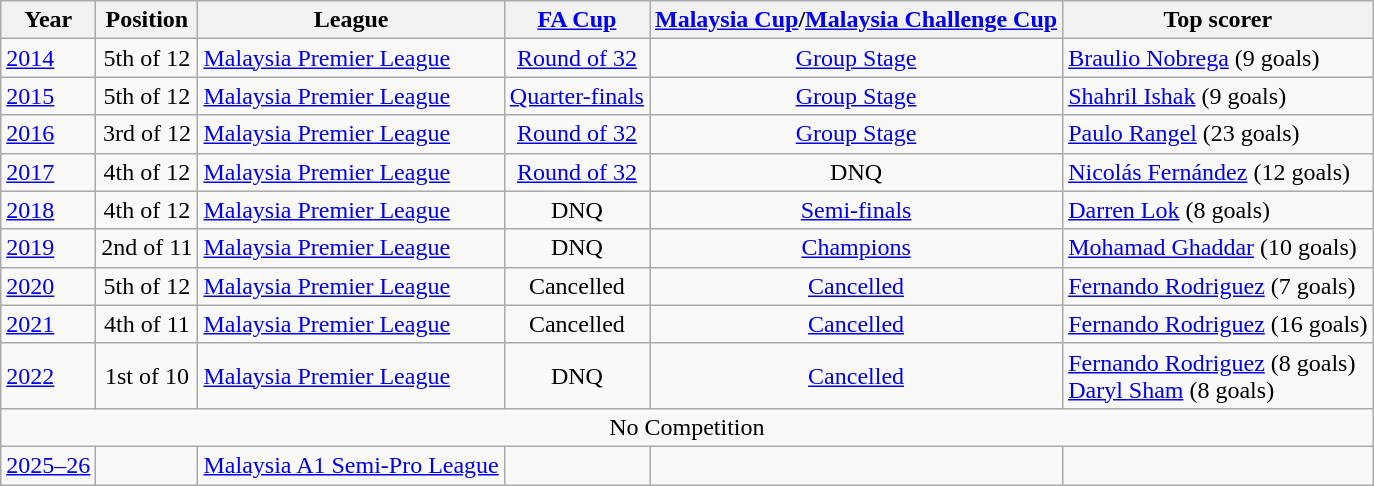<table class="wikitable float-right">
<tr>
<th>Year</th>
<th>Position</th>
<th>League</th>
<th><a href='#'>FA Cup</a></th>
<th><a href='#'>Malaysia Cup</a>/<a href='#'>Malaysia Challenge Cup</a></th>
<th>Top scorer</th>
</tr>
<tr>
<td><a href='#'>2014</a></td>
<td style="vertical-align:middle; text-align:center;">5th of 12</td>
<td style="vertical-align:middle; text-align:centre;"><a href='#'>Malaysia Premier League</a></td>
<td style="vertical-align:middle; text-align:center;"><a href='#'>Round of 32</a></td>
<td style="vertical-align:middle; text-align:center;"><a href='#'>Group Stage</a></td>
<td style="vertical-align:middle; text-align:left;"> <a href='#'>Braulio Nobrega</a> (9 goals)</td>
</tr>
<tr>
<td><a href='#'>2015</a></td>
<td style="vertical-align:middle; text-align:center;">5th of 12</td>
<td style="vertical-align:middle; text-align:centre;"><a href='#'>Malaysia Premier League</a></td>
<td style="vertical-align:middle; text-align:center;"><a href='#'>Quarter-finals</a></td>
<td style="vertical-align:middle; text-align:center;"><a href='#'>Group Stage</a></td>
<td style="vertical-align:middle; text-align:left;"> <a href='#'>Shahril Ishak</a> (9 goals)</td>
</tr>
<tr>
<td><a href='#'>2016</a></td>
<td style="vertical-align:middle; text-align:center;">3rd of 12</td>
<td style="vertical-align:middle; text-align:centre;"><a href='#'>Malaysia Premier League</a></td>
<td style="vertical-align:middle; text-align:center;"><a href='#'>Round of 32</a></td>
<td style="vertical-align:middle; text-align:center;"><a href='#'>Group Stage</a></td>
<td style="vertical-align:middle; text-align:left;"> <a href='#'>Paulo Rangel</a> (23 goals)</td>
</tr>
<tr>
<td><a href='#'>2017</a></td>
<td style="vertical-align:middle; text-align:center;">4th of 12</td>
<td style="vertical-align:middle; text-align:centre;"><a href='#'>Malaysia Premier League</a></td>
<td style="vertical-align:middle; text-align:center;"><a href='#'>Round of 32</a></td>
<td style="vertical-align:middle; text-align:center;">DNQ</td>
<td style="vertical-align:middle; text-align:left;"> <a href='#'>Nicolás Fernández</a> (12 goals)</td>
</tr>
<tr>
<td><a href='#'>2018</a></td>
<td style="vertical-align:middle; text-align:center;">4th of 12</td>
<td style="vertical-align:middle; text-align:centre;"><a href='#'>Malaysia Premier League</a></td>
<td style="vertical-align:middle; text-align:center;">DNQ</td>
<td style="vertical-align:middle; text-align:center;"><a href='#'>Semi-finals</a></td>
<td style="vertical-align:middle; text-align:left;"> <a href='#'>Darren Lok</a> (8 goals)</td>
</tr>
<tr>
<td><a href='#'>2019</a></td>
<td style="vertical-align:middle; text-align:center;">2nd of 11</td>
<td style="vertical-align:middle; text-align:centre;"><a href='#'>Malaysia Premier League</a></td>
<td style="vertical-align:middle; text-align:center;">DNQ</td>
<td style="vertical-align:middle; text-align:center;"><a href='#'>Champions</a></td>
<td style="vertical-align:middle; text-align:left;"> <a href='#'>Mohamad Ghaddar</a> (10 goals)</td>
</tr>
<tr>
<td><a href='#'>2020</a></td>
<td style="vertical-align:middle; text-align:center;">5th of 12</td>
<td style="vertical-align:middle; text-align:centre;"><a href='#'>Malaysia Premier League</a></td>
<td style="vertical-align:middle; text-align:center;">Cancelled</td>
<td style="vertical-align:middle; text-align:center;"><a href='#'>Cancelled</a></td>
<td style="vertical-align:middle; text-align:left;"> <a href='#'>Fernando Rodriguez</a> (7 goals)</td>
</tr>
<tr>
<td><a href='#'>2021</a></td>
<td style="vertical-align:middle; text-align:center;">4th of 11</td>
<td style="vertical-align:middle; text-align:centre;"><a href='#'>Malaysia Premier League</a></td>
<td style="vertical-align:middle; text-align:center;">Cancelled</td>
<td style="vertical-align:middle; text-align:center;"><a href='#'>Cancelled</a></td>
<td style="vertical-align:middle; text-align:left;"> <a href='#'>Fernando Rodriguez</a> (16 goals)</td>
</tr>
<tr>
<td><a href='#'>2022</a></td>
<td style="vertical-align:middle; text-align:center;">1st of 10</td>
<td style="vertical-align:middle; text-align:centre;"><a href='#'>Malaysia Premier League</a></td>
<td style="vertical-align:middle; text-align:center;">DNQ</td>
<td style="vertical-align:middle; text-align:center;"><a href='#'>Cancelled</a></td>
<td style="vertical-align:middle; text-align:left;"> <a href='#'>Fernando Rodriguez</a> (8 goals)<br>
<a href='#'>Daryl Sham</a> (8 goals)</td>
</tr>
<tr>
<td colspan="6" style="vertical-align:middle; text-align:center;">No Competition</td>
</tr>
<tr>
<td><a href='#'>2025–26</a></td>
<td style="vertical-align:middle; text-align:center;"></td>
<td style="vertical-align:middle; text-align:centre;"><a href='#'>Malaysia A1 Semi-Pro League</a></td>
<td style="vertical-align:middle; text-align:center;"></td>
<td style="vertical-align:middle; text-align:center;"></td>
<td style="vertical-align:middle; text-align:left;"></td>
</tr>
</table>
